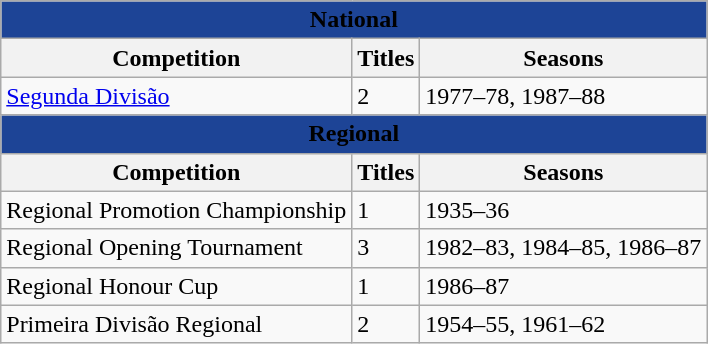<table class="wikitable">
<tr>
<th colspan="4" style="background:#1D4496"><span><strong>National</strong></span></th>
</tr>
<tr>
<th>Competition</th>
<th>Titles</th>
<th>Seasons</th>
</tr>
<tr>
<td><a href='#'>Segunda Divisão</a></td>
<td>2</td>
<td>1977–78, 1987–88</td>
</tr>
<tr>
<th colspan="4" style="background:#1D4496"><span><strong>Regional</strong></span></th>
</tr>
<tr>
<th>Competition</th>
<th>Titles</th>
<th>Seasons</th>
</tr>
<tr>
<td>Regional Promotion Championship</td>
<td>1</td>
<td>1935–36</td>
</tr>
<tr>
<td>Regional Opening Tournament</td>
<td>3</td>
<td>1982–83, 1984–85, 1986–87</td>
</tr>
<tr>
<td>Regional Honour Cup</td>
<td>1</td>
<td>1986–87</td>
</tr>
<tr>
<td>Primeira Divisão Regional</td>
<td>2</td>
<td>1954–55, 1961–62</td>
</tr>
</table>
